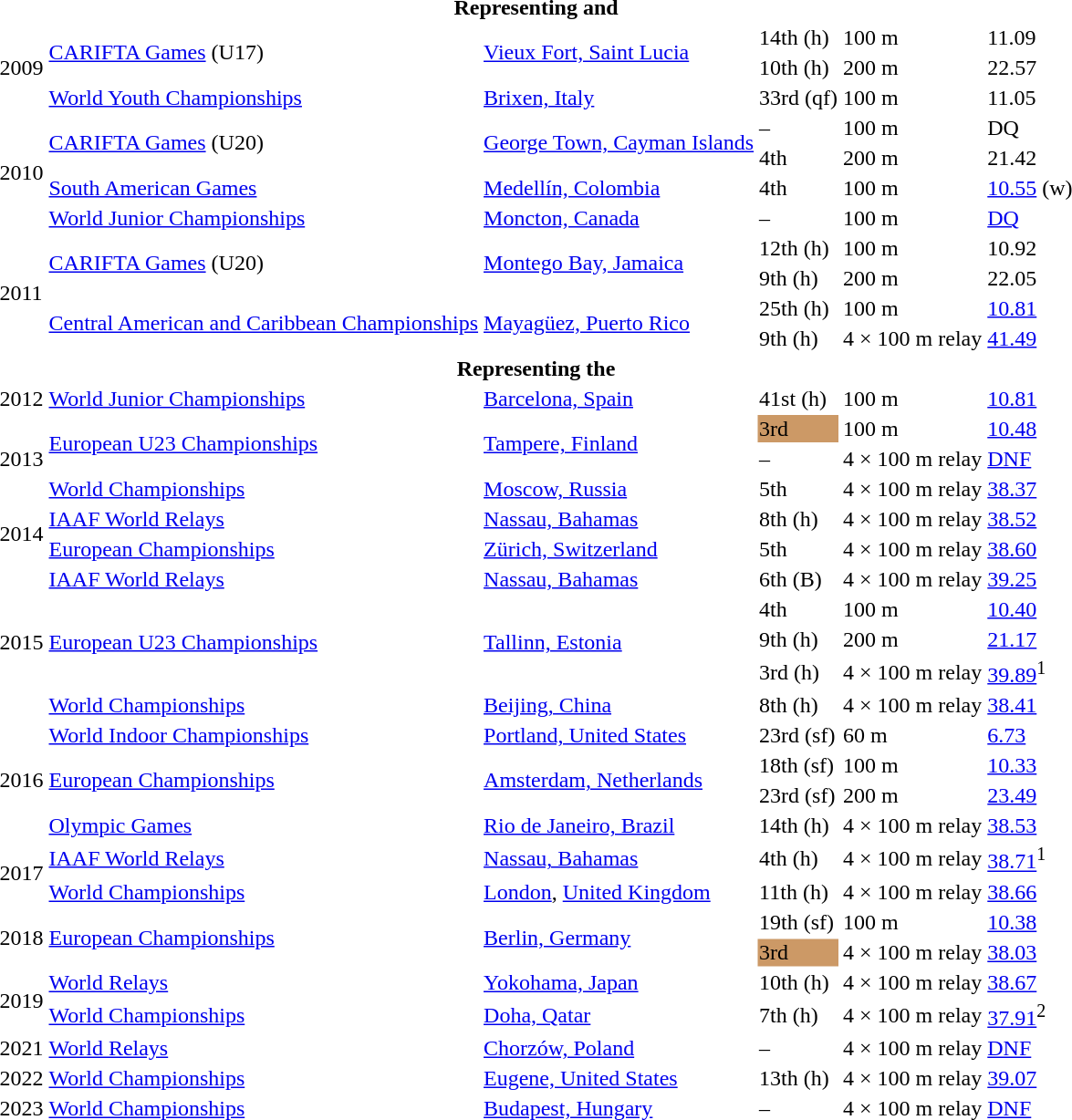<table>
<tr>
<th colspan="6">Representing  and </th>
</tr>
<tr>
<td rowspan=3>2009</td>
<td rowspan=2><a href='#'>CARIFTA Games</a> (U17)</td>
<td rowspan=2><a href='#'>Vieux Fort, Saint Lucia</a></td>
<td>14th (h)</td>
<td>100 m</td>
<td>11.09</td>
</tr>
<tr>
<td>10th (h)</td>
<td>200 m</td>
<td>22.57</td>
</tr>
<tr>
<td><a href='#'>World Youth Championships</a></td>
<td><a href='#'>Brixen, Italy</a></td>
<td>33rd (qf)</td>
<td>100 m</td>
<td>11.05</td>
</tr>
<tr>
<td rowspan=4>2010</td>
<td rowspan=2><a href='#'>CARIFTA Games</a> (U20)</td>
<td rowspan=2><a href='#'>George Town, Cayman Islands</a></td>
<td>–</td>
<td>100 m</td>
<td>DQ</td>
</tr>
<tr>
<td>4th</td>
<td>200 m</td>
<td>21.42</td>
</tr>
<tr>
<td><a href='#'>South American Games</a></td>
<td><a href='#'>Medellín, Colombia</a></td>
<td>4th</td>
<td>100 m</td>
<td><a href='#'>10.55</a> (w)</td>
</tr>
<tr>
<td><a href='#'>World Junior Championships</a></td>
<td><a href='#'>Moncton, Canada</a></td>
<td>–</td>
<td>100 m</td>
<td><a href='#'>DQ</a></td>
</tr>
<tr>
<td rowspan=4>2011</td>
<td rowspan=2><a href='#'>CARIFTA Games</a> (U20)</td>
<td rowspan=2><a href='#'>Montego Bay, Jamaica</a></td>
<td>12th (h)</td>
<td>100 m</td>
<td>10.92</td>
</tr>
<tr>
<td>9th (h)</td>
<td>200 m</td>
<td>22.05</td>
</tr>
<tr>
<td rowspan=2><a href='#'>Central American and Caribbean Championships</a></td>
<td rowspan=2><a href='#'>Mayagüez, Puerto Rico</a></td>
<td>25th (h)</td>
<td>100 m</td>
<td><a href='#'>10.81</a></td>
</tr>
<tr>
<td>9th (h)</td>
<td>4 × 100 m relay</td>
<td><a href='#'>41.49</a></td>
</tr>
<tr>
<th colspan="6">Representing the </th>
</tr>
<tr>
<td>2012</td>
<td><a href='#'>World Junior Championships</a></td>
<td><a href='#'>Barcelona, Spain</a></td>
<td>41st (h)</td>
<td>100 m</td>
<td><a href='#'>10.81</a></td>
</tr>
<tr>
<td rowspan=3>2013</td>
<td rowspan=2><a href='#'>European U23 Championships</a></td>
<td rowspan=2><a href='#'>Tampere, Finland</a></td>
<td bgcolor=cc9966>3rd</td>
<td>100 m</td>
<td><a href='#'>10.48</a></td>
</tr>
<tr>
<td>–</td>
<td>4 × 100 m relay</td>
<td><a href='#'>DNF</a></td>
</tr>
<tr>
<td><a href='#'>World Championships</a></td>
<td><a href='#'>Moscow, Russia</a></td>
<td>5th</td>
<td>4 × 100 m relay</td>
<td><a href='#'>38.37</a></td>
</tr>
<tr>
<td rowspan=2>2014</td>
<td><a href='#'>IAAF World Relays</a></td>
<td><a href='#'>Nassau, Bahamas</a></td>
<td>8th (h)</td>
<td>4 × 100 m relay</td>
<td><a href='#'>38.52</a></td>
</tr>
<tr>
<td><a href='#'>European Championships</a></td>
<td><a href='#'>Zürich, Switzerland</a></td>
<td>5th</td>
<td>4 × 100 m relay</td>
<td><a href='#'>38.60</a></td>
</tr>
<tr>
<td rowspan=5>2015</td>
<td><a href='#'>IAAF World Relays</a></td>
<td><a href='#'>Nassau, Bahamas</a></td>
<td>6th (B)</td>
<td>4 × 100 m relay</td>
<td><a href='#'>39.25</a></td>
</tr>
<tr>
<td rowspan=3><a href='#'>European U23 Championships</a></td>
<td rowspan=3><a href='#'>Tallinn, Estonia</a></td>
<td>4th</td>
<td>100 m</td>
<td><a href='#'>10.40</a></td>
</tr>
<tr>
<td>9th (h)</td>
<td>200 m</td>
<td><a href='#'>21.17</a></td>
</tr>
<tr>
<td>3rd (h)</td>
<td>4 × 100 m relay</td>
<td><a href='#'>39.89</a><sup>1</sup></td>
</tr>
<tr>
<td><a href='#'>World Championships</a></td>
<td><a href='#'>Beijing, China</a></td>
<td>8th (h)</td>
<td>4 × 100 m relay</td>
<td><a href='#'>38.41</a></td>
</tr>
<tr>
<td rowspan=4>2016</td>
<td><a href='#'>World Indoor Championships</a></td>
<td><a href='#'>Portland, United States</a></td>
<td>23rd (sf)</td>
<td>60 m</td>
<td><a href='#'>6.73</a></td>
</tr>
<tr>
<td rowspan=2><a href='#'>European Championships</a></td>
<td rowspan=2><a href='#'>Amsterdam, Netherlands</a></td>
<td>18th (sf)</td>
<td>100 m</td>
<td><a href='#'>10.33</a></td>
</tr>
<tr>
<td>23rd (sf)</td>
<td>200 m</td>
<td><a href='#'>23.49</a></td>
</tr>
<tr>
<td><a href='#'>Olympic Games</a></td>
<td><a href='#'>Rio de Janeiro, Brazil</a></td>
<td>14th (h)</td>
<td>4 × 100 m relay</td>
<td><a href='#'>38.53</a></td>
</tr>
<tr>
<td rowspan=2>2017</td>
<td><a href='#'>IAAF World Relays</a></td>
<td><a href='#'>Nassau, Bahamas</a></td>
<td>4th (h)</td>
<td>4 × 100 m relay</td>
<td><a href='#'>38.71</a><sup>1</sup></td>
</tr>
<tr>
<td><a href='#'>World Championships</a></td>
<td><a href='#'>London</a>, <a href='#'>United Kingdom</a></td>
<td>11th (h)</td>
<td>4 × 100 m relay</td>
<td><a href='#'>38.66</a></td>
</tr>
<tr>
<td rowspan=2>2018</td>
<td rowspan=2><a href='#'>European Championships</a></td>
<td rowspan=2><a href='#'>Berlin, Germany</a></td>
<td>19th (sf)</td>
<td>100 m</td>
<td><a href='#'>10.38</a></td>
</tr>
<tr>
<td bgcolor=cc9966>3rd</td>
<td>4 × 100 m relay</td>
<td><a href='#'>38.03</a></td>
</tr>
<tr>
<td rowspan=2>2019</td>
<td><a href='#'>World Relays</a></td>
<td><a href='#'>Yokohama, Japan</a></td>
<td>10th (h)</td>
<td>4 × 100 m relay</td>
<td><a href='#'>38.67</a></td>
</tr>
<tr>
<td><a href='#'>World Championships</a></td>
<td><a href='#'>Doha, Qatar</a></td>
<td>7th (h)</td>
<td>4 × 100 m relay</td>
<td><a href='#'>37.91</a><sup>2</sup></td>
</tr>
<tr>
<td>2021</td>
<td><a href='#'>World Relays</a></td>
<td><a href='#'>Chorzów, Poland</a></td>
<td>–</td>
<td>4 × 100 m relay</td>
<td><a href='#'>DNF</a></td>
</tr>
<tr>
<td>2022</td>
<td><a href='#'>World Championships</a></td>
<td><a href='#'>Eugene, United States</a></td>
<td>13th (h)</td>
<td>4 × 100 m relay</td>
<td><a href='#'>39.07</a></td>
</tr>
<tr>
<td>2023</td>
<td><a href='#'>World Championships</a></td>
<td><a href='#'>Budapest, Hungary</a></td>
<td>–</td>
<td>4 × 100 m relay</td>
<td><a href='#'>DNF</a></td>
</tr>
</table>
